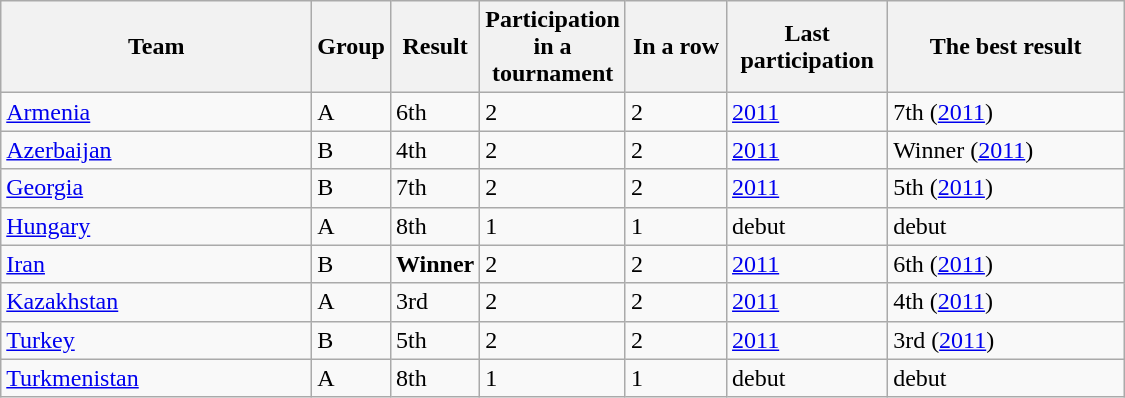<table class="wikitable sortable">
<tr>
<th width=200>Team</th>
<th width=30>Group</th>
<th width=15>Result</th>
<th width=80>Participation in a tournament</th>
<th width=60>In a row</th>
<th width=100>Last participation</th>
<th width=150>The best result</th>
</tr>
<tr>
<td> <a href='#'>Armenia</a></td>
<td>A</td>
<td>6th</td>
<td>2</td>
<td>2</td>
<td><a href='#'>2011</a></td>
<td>7th (<a href='#'>2011</a>)</td>
</tr>
<tr>
<td> <a href='#'>Azerbaijan</a></td>
<td>B</td>
<td>4th</td>
<td>2</td>
<td>2</td>
<td><a href='#'>2011</a></td>
<td>Winner (<a href='#'>2011</a>)</td>
</tr>
<tr>
<td> <a href='#'>Georgia</a></td>
<td>B</td>
<td>7th</td>
<td>2</td>
<td>2</td>
<td><a href='#'>2011</a></td>
<td>5th (<a href='#'>2011</a>)</td>
</tr>
<tr>
<td> <a href='#'>Hungary</a></td>
<td>A</td>
<td>8th</td>
<td>1</td>
<td>1</td>
<td>debut</td>
<td>debut</td>
</tr>
<tr>
<td> <a href='#'>Iran</a></td>
<td>B</td>
<td><strong>Winner</strong></td>
<td>2</td>
<td>2</td>
<td><a href='#'>2011</a></td>
<td>6th (<a href='#'>2011</a>)</td>
</tr>
<tr>
<td> <a href='#'>Kazakhstan</a></td>
<td>А</td>
<td>3rd</td>
<td>2</td>
<td>2</td>
<td><a href='#'>2011</a></td>
<td>4th (<a href='#'>2011</a>)</td>
</tr>
<tr>
<td> <a href='#'>Turkey</a></td>
<td>B</td>
<td>5th</td>
<td>2</td>
<td>2</td>
<td><a href='#'>2011</a></td>
<td>3rd (<a href='#'>2011</a>)</td>
</tr>
<tr>
<td> <a href='#'>Turkmenistan</a></td>
<td>A</td>
<td>8th</td>
<td>1</td>
<td>1</td>
<td>debut</td>
<td>debut</td>
</tr>
</table>
